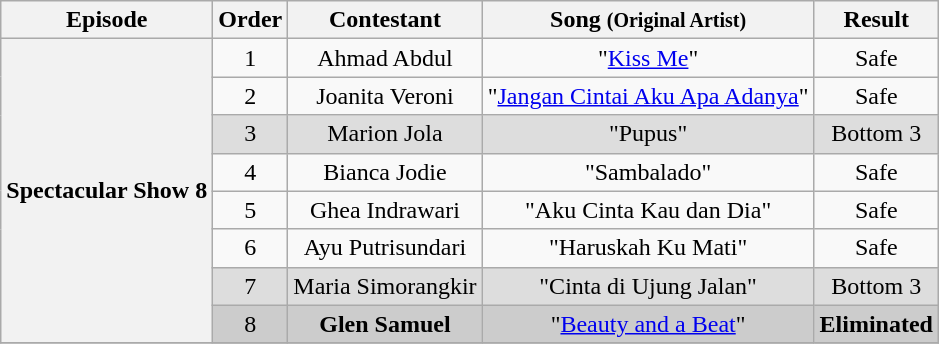<table class="wikitable" style="text-align:center;">
<tr>
<th>Episode</th>
<th>Order</th>
<th>Contestant</th>
<th>Song <small>(Original Artist)</small></th>
<th>Result</th>
</tr>
<tr>
<th rowspan="8" scope="row">Spectacular Show 8<br><small></small></th>
<td>1</td>
<td>Ahmad Abdul</td>
<td>"<a href='#'>Kiss Me</a>" </td>
<td>Safe</td>
</tr>
<tr>
<td>2</td>
<td>Joanita Veroni</td>
<td>"<a href='#'>Jangan Cintai Aku Apa Adanya</a>" </td>
<td>Safe</td>
</tr>
<tr scope="row" style="background:#ddd;">
<td>3</td>
<td>Marion Jola</td>
<td>"Pupus" </td>
<td>Bottom 3</td>
</tr>
<tr>
<td>4</td>
<td>Bianca Jodie</td>
<td>"Sambalado" </td>
<td>Safe</td>
</tr>
<tr>
<td>5</td>
<td>Ghea Indrawari</td>
<td>"Aku Cinta Kau dan Dia" </td>
<td>Safe</td>
</tr>
<tr>
<td>6</td>
<td>Ayu Putrisundari</td>
<td>"Haruskah Ku Mati" </td>
<td>Safe</td>
</tr>
<tr scope="row" style="background:#ddd;">
<td>7</td>
<td>Maria Simorangkir</td>
<td>"Cinta di Ujung Jalan" </td>
<td>Bottom 3</td>
</tr>
<tr scope="row" style="background:#ccc;">
<td>8</td>
<td><strong>Glen Samuel</strong></td>
<td>"<a href='#'>Beauty and a Beat</a>" </td>
<td><strong>Eliminated</strong></td>
</tr>
<tr>
</tr>
</table>
